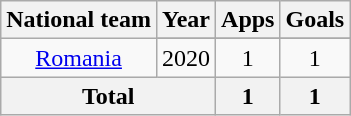<table class="wikitable" style="text-align: center;">
<tr>
<th>National team</th>
<th>Year</th>
<th>Apps</th>
<th>Goals</th>
</tr>
<tr>
<td rowspan="2"><a href='#'>Romania</a></td>
</tr>
<tr>
<td>2020</td>
<td>1</td>
<td>1</td>
</tr>
<tr>
<th colspan="2">Total</th>
<th>1</th>
<th>1</th>
</tr>
</table>
